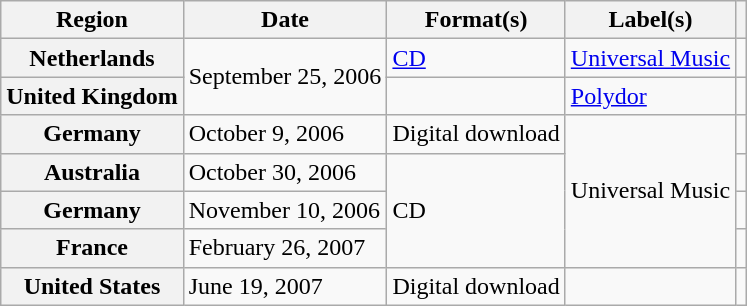<table class="wikitable plainrowheaders">
<tr>
<th scope="col">Region</th>
<th scope="col">Date</th>
<th scope="col">Format(s)</th>
<th scope="col">Label(s)</th>
<th scope="col"></th>
</tr>
<tr>
<th scope="row">Netherlands</th>
<td rowspan="2">September 25, 2006</td>
<td><a href='#'>CD</a></td>
<td><a href='#'>Universal Music</a></td>
<td></td>
</tr>
<tr>
<th scope="row">United Kingdom</th>
<td></td>
<td><a href='#'>Polydor</a></td>
<td></td>
</tr>
<tr>
<th scope="row">Germany</th>
<td>October 9, 2006</td>
<td>Digital download </td>
<td rowspan="4">Universal Music</td>
<td></td>
</tr>
<tr>
<th scope="row">Australia</th>
<td>October 30, 2006</td>
<td rowspan="3">CD</td>
<td></td>
</tr>
<tr>
<th scope="row">Germany</th>
<td>November 10, 2006</td>
<td></td>
</tr>
<tr>
<th scope="row">France</th>
<td>February 26, 2007</td>
<td></td>
</tr>
<tr>
<th scope="row">United States</th>
<td>June 19, 2007</td>
<td>Digital download </td>
<td></td>
<td></td>
</tr>
</table>
